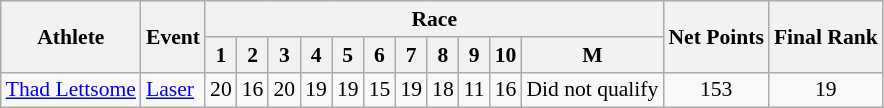<table class="wikitable" border="1" style="font-size:90%">
<tr>
<th rowspan=2>Athlete</th>
<th rowspan=2>Event</th>
<th colspan=11>Race</th>
<th rowspan=2>Net Points</th>
<th rowspan=2>Final Rank</th>
</tr>
<tr>
<th>1</th>
<th>2</th>
<th>3</th>
<th>4</th>
<th>5</th>
<th>6</th>
<th>7</th>
<th>8</th>
<th>9</th>
<th>10</th>
<th>M</th>
</tr>
<tr align=center>
<td align=left><a href='#'>Thad Lettsome</a></td>
<td align=left><a href='#'>Laser</a></td>
<td>20</td>
<td>16</td>
<td>20</td>
<td>19</td>
<td>19</td>
<td>15</td>
<td>19</td>
<td>18</td>
<td>11</td>
<td>16</td>
<td>Did not qualify</td>
<td>153</td>
<td>19</td>
</tr>
</table>
